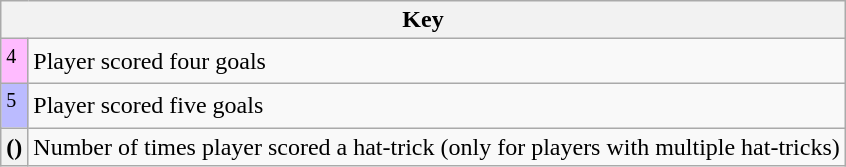<table class="wikitable plainrowheaders">
<tr>
<th colspan="2" scope="col">Key</th>
</tr>
<tr>
<td scope="row" style="background:#ffbbff"><sup>4</sup></td>
<td>Player scored four goals</td>
</tr>
<tr>
<td scope="row" style="background:#bbbbff"><sup>5</sup></td>
<td>Player scored five goals</td>
</tr>
<tr>
<th align="left" scope="row">()</th>
<td align="left">Number of times player scored a hat-trick (only for players with multiple hat-tricks)</td>
</tr>
</table>
